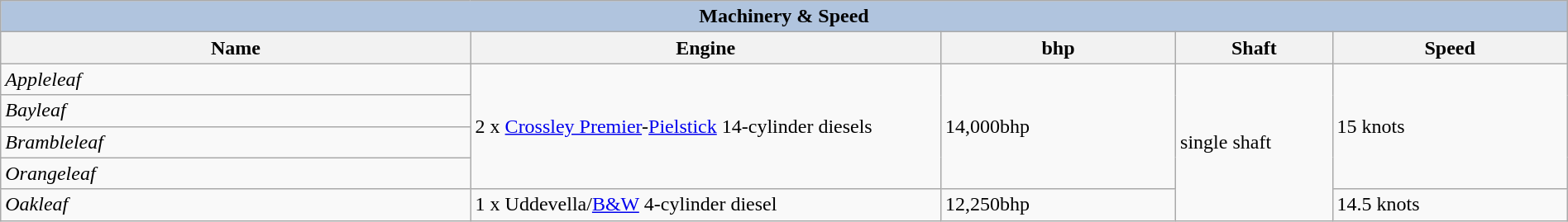<table class="wikitable" style="margin:auto; width:100%;">
<tr>
<th style="align: center; background:#B0C4DE;" colspan="5">Machinery & Speed</th>
</tr>
<tr>
<th style="text-align:center; width:30%;">Name</th>
<th style="text-align:center; width:30%;">Engine</th>
<th style="text-align:center; width:15%;">bhp</th>
<th style="text-align:center; width:10%;">Shaft</th>
<th style="text-align:center; width:15%;">Speed</th>
</tr>
<tr>
<td><em>Appleleaf</em></td>
<td rowspan=4>2 x <a href='#'>Crossley Premier</a>-<a href='#'>Pielstick</a> 14-cylinder diesels</td>
<td rowspan=4>14,000bhp</td>
<td rowspan=5>single shaft</td>
<td rowspan=4>15 knots</td>
</tr>
<tr>
<td><em>Bayleaf</em></td>
</tr>
<tr>
<td><em>Brambleleaf</em></td>
</tr>
<tr>
<td><em>Orangeleaf</em></td>
</tr>
<tr>
<td><em>Oakleaf</em></td>
<td>1 x Uddevella/<a href='#'>B&W</a> 4-cylinder diesel</td>
<td>12,250bhp</td>
<td>14.5 knots</td>
</tr>
</table>
